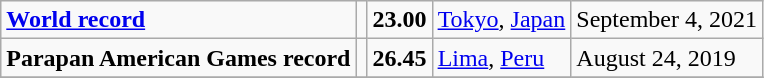<table class="wikitable">
<tr>
<td><strong><a href='#'>World record</a></strong></td>
<td></td>
<td><strong>23.00</strong></td>
<td><a href='#'>Tokyo</a>, <a href='#'>Japan</a></td>
<td>September 4, 2021</td>
</tr>
<tr>
<td><strong>Parapan American Games record</strong></td>
<td></td>
<td><strong>26.45</strong></td>
<td><a href='#'>Lima</a>, <a href='#'>Peru</a></td>
<td>August 24, 2019</td>
</tr>
<tr>
</tr>
</table>
